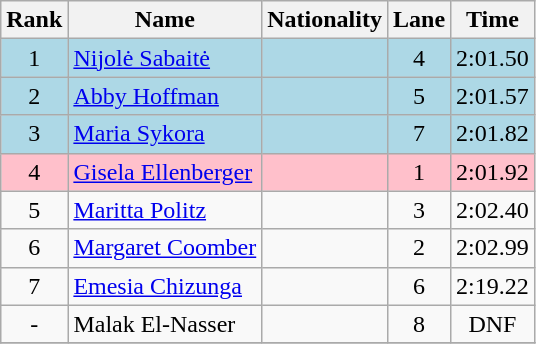<table class="wikitable sortable" style="text-align:center">
<tr>
<th>Rank</th>
<th>Name</th>
<th>Nationality</th>
<th>Lane</th>
<th>Time</th>
</tr>
<tr bgcolor=lightblue>
<td>1</td>
<td align=left><a href='#'>Nijolė Sabaitė</a></td>
<td align=left></td>
<td>4</td>
<td>2:01.50</td>
</tr>
<tr bgcolor=lightblue>
<td>2</td>
<td align=left><a href='#'>Abby Hoffman</a></td>
<td align=left></td>
<td>5</td>
<td>2:01.57</td>
</tr>
<tr bgcolor=lightblue>
<td>3</td>
<td align=left><a href='#'>Maria Sykora</a></td>
<td align=left></td>
<td>7</td>
<td>2:01.82</td>
</tr>
<tr bgcolor=pink>
<td>4</td>
<td align=left><a href='#'>Gisela Ellenberger</a></td>
<td align=left></td>
<td>1</td>
<td>2:01.92</td>
</tr>
<tr>
<td>5</td>
<td align=left><a href='#'>Maritta Politz</a></td>
<td align=left></td>
<td>3</td>
<td>2:02.40</td>
</tr>
<tr>
<td>6</td>
<td align=left><a href='#'>Margaret Coomber</a></td>
<td align=left></td>
<td>2</td>
<td>2:02.99</td>
</tr>
<tr>
<td>7</td>
<td align=left><a href='#'>Emesia Chizunga</a></td>
<td align=left></td>
<td>6</td>
<td>2:19.22</td>
</tr>
<tr>
<td>-</td>
<td align=left>Malak El-Nasser</td>
<td align=left></td>
<td>8</td>
<td>DNF</td>
</tr>
<tr>
</tr>
</table>
